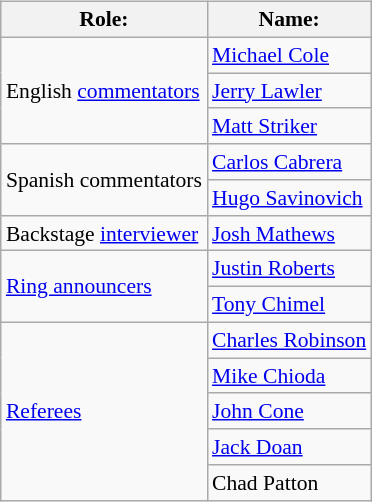<table class=wikitable style="font-size:90%; margin: 0.5em 0 0.5em 1em; float: right; clear: right;">
<tr>
<th>Role:</th>
<th>Name:</th>
</tr>
<tr>
<td rowspan=3>English <a href='#'>commentators</a></td>
<td><a href='#'>Michael Cole</a></td>
</tr>
<tr>
<td><a href='#'>Jerry Lawler</a></td>
</tr>
<tr>
<td><a href='#'>Matt Striker</a></td>
</tr>
<tr>
<td rowspan=2>Spanish commentators</td>
<td><a href='#'>Carlos Cabrera</a></td>
</tr>
<tr>
<td><a href='#'>Hugo Savinovich</a></td>
</tr>
<tr>
<td>Backstage <a href='#'>interviewer</a></td>
<td><a href='#'>Josh Mathews</a></td>
</tr>
<tr>
<td rowspan=2><a href='#'>Ring announcers</a></td>
<td><a href='#'>Justin Roberts</a></td>
</tr>
<tr>
<td><a href='#'>Tony Chimel</a></td>
</tr>
<tr>
<td rowspan=5><a href='#'>Referees</a></td>
<td><a href='#'>Charles Robinson</a></td>
</tr>
<tr>
<td><a href='#'>Mike Chioda</a></td>
</tr>
<tr>
<td><a href='#'>John Cone</a></td>
</tr>
<tr>
<td><a href='#'>Jack Doan</a></td>
</tr>
<tr>
<td>Chad Patton</td>
</tr>
</table>
